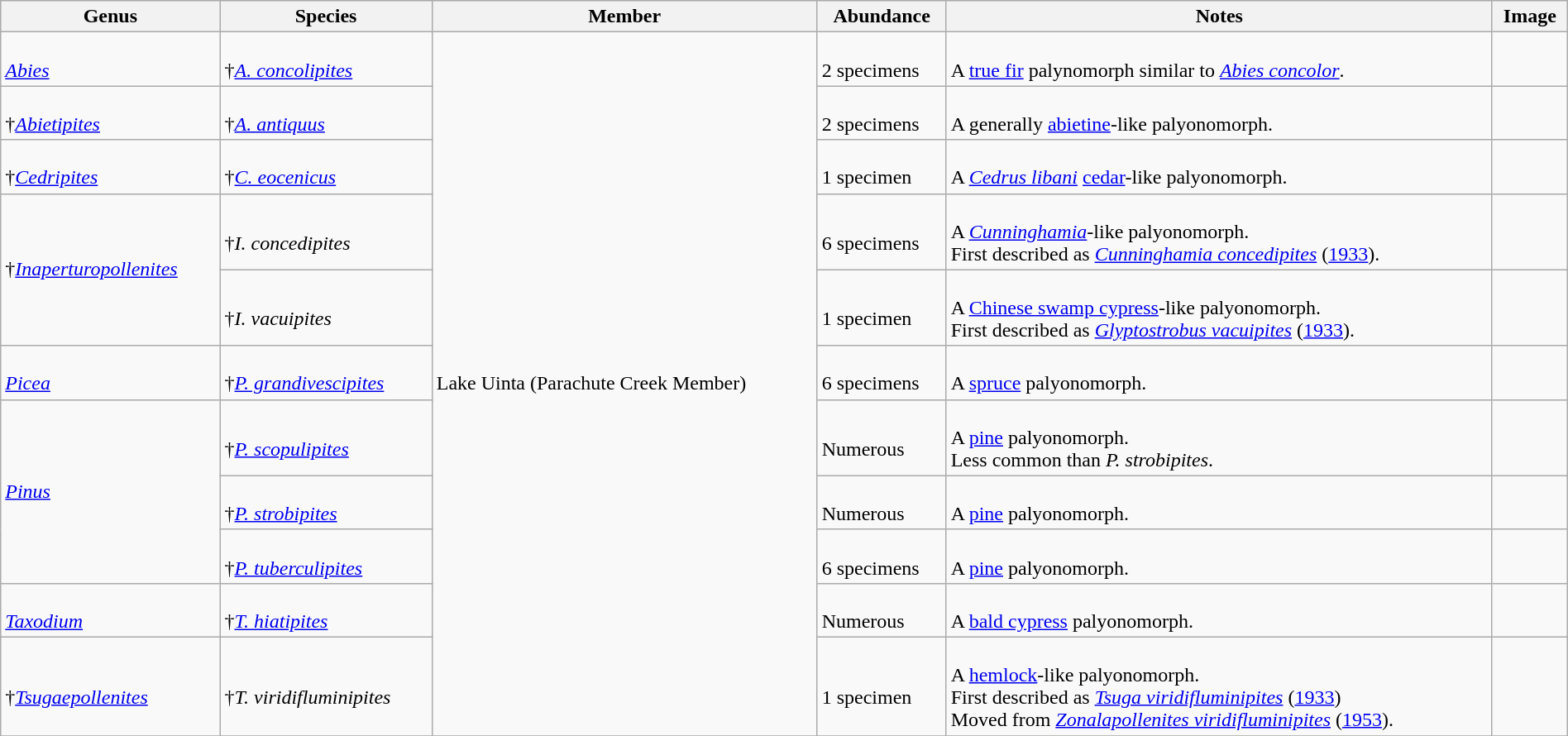<table class="wikitable" style="margin:auto;width:100%;">
<tr>
<th>Genus</th>
<th>Species</th>
<th>Member</th>
<th>Abundance</th>
<th>Notes</th>
<th>Image</th>
</tr>
<tr>
<td><br><em><a href='#'>Abies</a></em></td>
<td><br>†<em><a href='#'>A. concolipites</a></em> </td>
<td rowspan=11>Lake Uinta (Parachute Creek Member)</td>
<td><br>2 specimens</td>
<td><br>A <a href='#'>true fir</a> palynomorph similar to <em><a href='#'>Abies concolor</a></em>.</td>
<td></td>
</tr>
<tr>
<td><br>†<em><a href='#'>Abietipites</a></em></td>
<td><br>†<em><a href='#'>A. antiquus</a></em> </td>
<td><br>2 specimens</td>
<td><br>A generally <a href='#'>abietine</a>-like palyonomorph.</td>
<td></td>
</tr>
<tr>
<td><br>†<em><a href='#'>Cedripites</a></em></td>
<td><br>†<em><a href='#'>C. eocenicus</a></em> </td>
<td><br>1 specimen</td>
<td><br>A <em><a href='#'>Cedrus libani</a></em> <a href='#'>cedar</a>-like palyonomorph.</td>
<td></td>
</tr>
<tr>
<td rowspan=2>†<em><a href='#'>Inaperturopollenites</a></em></td>
<td><br>†<em>I. concedipites</em> </td>
<td><br>6 specimens</td>
<td><br>A <em><a href='#'>Cunninghamia</a></em>-like palyonomorph.<br>First described as <em><a href='#'>Cunninghamia concedipites</a></em> (<a href='#'>1933</a>).</td>
<td></td>
</tr>
<tr>
<td><br>†<em>I. vacuipites</em> </td>
<td><br>1 specimen</td>
<td><br>A <a href='#'>Chinese swamp cypress</a>-like palyonomorph.<br>First described as <em><a href='#'>Glyptostrobus vacuipites</a></em> (<a href='#'>1933</a>).</td>
<td></td>
</tr>
<tr>
<td><br><em><a href='#'>Picea</a></em></td>
<td><br>†<em><a href='#'>P. grandivescipites</a></em> </td>
<td><br>6 specimens</td>
<td><br>A <a href='#'>spruce</a> palyonomorph.</td>
<td></td>
</tr>
<tr>
<td rowspan=3><em><a href='#'>Pinus</a></em></td>
<td><br>†<em><a href='#'>P. scopulipites</a></em> </td>
<td><br>Numerous</td>
<td><br>A <a href='#'>pine</a> palyonomorph.<br>Less common than <em>P. strobipites</em>.</td>
<td></td>
</tr>
<tr>
<td><br>†<em><a href='#'>P. strobipites</a></em> </td>
<td><br>Numerous</td>
<td><br>A <a href='#'>pine</a> palyonomorph.</td>
<td></td>
</tr>
<tr>
<td><br>†<em><a href='#'>P. tuberculipites</a></em> </td>
<td><br>6 specimens</td>
<td><br>A <a href='#'>pine</a> palyonomorph.</td>
<td></td>
</tr>
<tr>
<td><br><em><a href='#'>Taxodium</a></em></td>
<td><br>†<em><a href='#'>T. hiatipites</a></em> </td>
<td><br>Numerous</td>
<td><br>A <a href='#'>bald cypress</a> palyonomorph.</td>
<td></td>
</tr>
<tr>
<td><br>†<em><a href='#'>Tsugaepollenites</a></em></td>
<td><br>†<em>T. viridifluminipites</em> </td>
<td><br>1 specimen</td>
<td><br>A <a href='#'>hemlock</a>-like palyonomorph.<br>First described as <em><a href='#'>Tsuga viridifluminipites</a></em> (<a href='#'>1933</a>)<br>Moved from <em><a href='#'>Zonalapollenites viridifluminipites</a></em> (<a href='#'>1953</a>).</td>
<td></td>
</tr>
<tr>
</tr>
</table>
